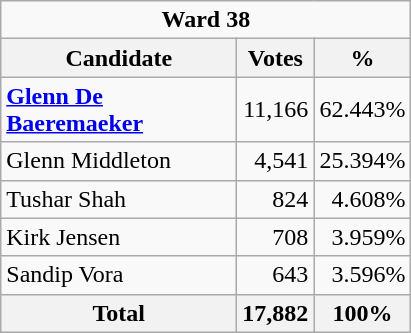<table class="wikitable">
<tr>
<td Colspan="3" align="center"><strong>Ward 38</strong></td>
</tr>
<tr>
<th bgcolor="#DDDDFF" width="150px">Candidate</th>
<th bgcolor="#DDDDFF">Votes</th>
<th bgcolor="#DDDDFF">%</th>
</tr>
<tr>
<td><strong><a href='#'>Glenn De Baeremaeker</a></strong></td>
<td align=right>11,166</td>
<td align=right>62.443%</td>
</tr>
<tr>
<td>Glenn Middleton</td>
<td align=right>4,541</td>
<td align=right>25.394%</td>
</tr>
<tr>
<td>Tushar Shah</td>
<td align=right>824</td>
<td align=right>4.608%</td>
</tr>
<tr>
<td>Kirk Jensen</td>
<td align=right>708</td>
<td align=right>3.959%</td>
</tr>
<tr>
<td>Sandip Vora</td>
<td align=right>643</td>
<td align=right>3.596%</td>
</tr>
<tr>
<th>Total</th>
<th align=right>17,882</th>
<th align=right>100%</th>
</tr>
</table>
